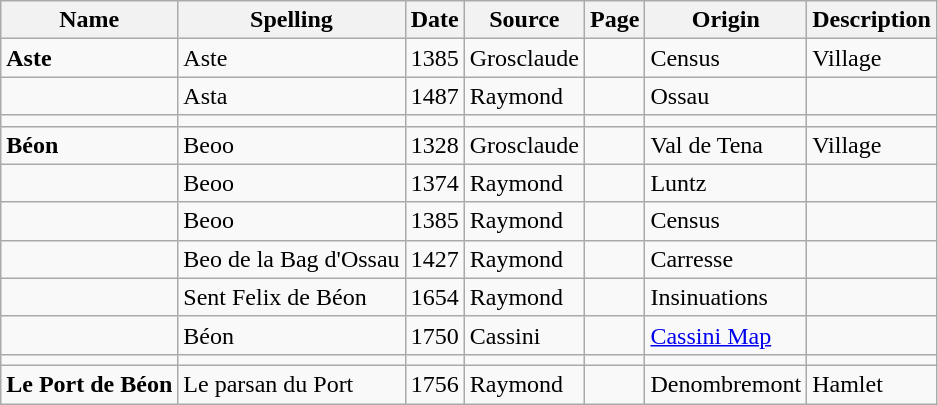<table class="wikitable">
<tr>
<th>Name</th>
<th>Spelling</th>
<th>Date</th>
<th>Source</th>
<th>Page</th>
<th>Origin</th>
<th>Description</th>
</tr>
<tr>
<td><strong>Aste</strong></td>
<td>Aste</td>
<td>1385</td>
<td>Grosclaude</td>
<td></td>
<td>Census</td>
<td>Village</td>
</tr>
<tr>
<td></td>
<td>Asta</td>
<td>1487</td>
<td>Raymond</td>
<td></td>
<td>Ossau</td>
<td></td>
</tr>
<tr>
<td></td>
<td></td>
<td></td>
<td></td>
<td></td>
<td></td>
<td></td>
</tr>
<tr>
<td><strong>Béon</strong></td>
<td>Beoo</td>
<td>1328</td>
<td>Grosclaude</td>
<td></td>
<td>Val de Tena</td>
<td>Village</td>
</tr>
<tr>
<td></td>
<td>Beoo</td>
<td>1374</td>
<td>Raymond</td>
<td></td>
<td>Luntz</td>
<td></td>
</tr>
<tr>
<td></td>
<td>Beoo</td>
<td>1385</td>
<td>Raymond</td>
<td></td>
<td>Census</td>
<td></td>
</tr>
<tr>
<td></td>
<td>Beo de la Bag d'Ossau</td>
<td>1427</td>
<td>Raymond</td>
<td></td>
<td>Carresse</td>
<td></td>
</tr>
<tr>
<td></td>
<td>Sent Felix de Béon</td>
<td>1654</td>
<td>Raymond</td>
<td></td>
<td>Insinuations</td>
<td></td>
</tr>
<tr>
<td></td>
<td>Béon</td>
<td>1750</td>
<td>Cassini</td>
<td></td>
<td><a href='#'>Cassini Map</a></td>
<td></td>
</tr>
<tr>
<td></td>
<td></td>
<td></td>
<td></td>
<td></td>
<td></td>
<td></td>
</tr>
<tr>
<td><strong>Le Port de Béon</strong></td>
<td>Le parsan du Port</td>
<td>1756</td>
<td>Raymond</td>
<td></td>
<td>Denombremont</td>
<td>Hamlet</td>
</tr>
</table>
